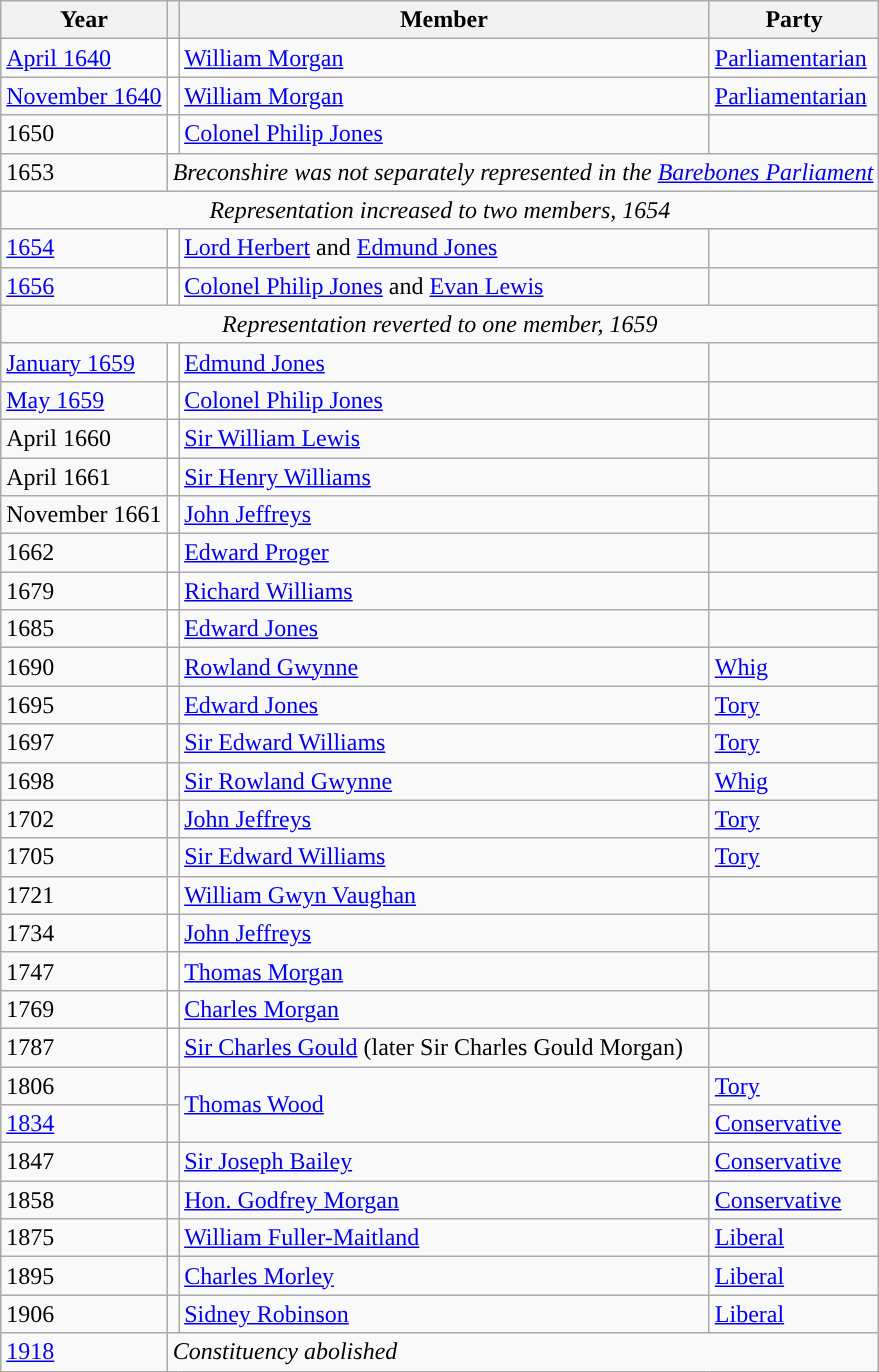<table class="wikitable">
<tr>
<th>Year</th>
<th></th>
<th>Member</th>
<th>Party</th>
</tr>
<tr>
<td><a href='#'>April 1640</a></td>
<td style="color:inherit;background-color: white"></td>
<td><a href='#'>William Morgan</a></td>
<td><a href='#'>Parliamentarian</a></td>
</tr>
<tr>
<td><a href='#'>November 1640</a></td>
<td style="color:inherit;background-color: white"></td>
<td><a href='#'>William Morgan</a></td>
<td><a href='#'>Parliamentarian</a></td>
</tr>
<tr>
<td>1650</td>
<td style="color:inherit;background-color: white"></td>
<td><a href='#'>Colonel Philip Jones</a></td>
<td></td>
</tr>
<tr>
<td>1653</td>
<td colspan="3"><em>Breconshire was not separately represented in the <a href='#'>Barebones Parliament</a></em></td>
</tr>
<tr>
<td colspan="4" style="text-align:center;"><em>Representation increased to two members, 1654</em></td>
</tr>
<tr>
<td><a href='#'>1654</a></td>
<td style="color:inherit;background-color: white"></td>
<td><a href='#'>Lord Herbert</a> and <a href='#'>Edmund Jones</a></td>
<td></td>
</tr>
<tr>
<td><a href='#'>1656</a></td>
<td style="color:inherit;background-color: white"></td>
<td><a href='#'>Colonel Philip Jones</a> and <a href='#'>Evan Lewis</a></td>
<td></td>
</tr>
<tr>
<td colspan="4" style="text-align:center;"><em>Representation reverted to one member, 1659</em></td>
</tr>
<tr>
<td><a href='#'>January 1659</a></td>
<td style="color:inherit;background-color: white"></td>
<td><a href='#'>Edmund Jones</a></td>
<td></td>
</tr>
<tr>
<td><a href='#'>May 1659</a></td>
<td style="color:inherit;background-color: white"></td>
<td><a href='#'>Colonel Philip Jones</a></td>
<td></td>
</tr>
<tr>
<td>April 1660</td>
<td style="color:inherit;background-color: white"></td>
<td><a href='#'>Sir William Lewis</a></td>
<td></td>
</tr>
<tr>
<td>April 1661</td>
<td style="color:inherit;background-color: white"></td>
<td><a href='#'>Sir Henry Williams</a></td>
<td></td>
</tr>
<tr>
<td>November 1661</td>
<td style="color:inherit;background-color: white"></td>
<td><a href='#'>John Jeffreys</a></td>
<td></td>
</tr>
<tr>
<td>1662</td>
<td style="color:inherit;background-color: white"></td>
<td><a href='#'>Edward Proger</a></td>
<td></td>
</tr>
<tr>
<td>1679</td>
<td style="color:inherit;background-color: white"></td>
<td><a href='#'>Richard Williams</a></td>
<td></td>
</tr>
<tr>
<td>1685</td>
<td style="color:inherit;background-color: white"></td>
<td><a href='#'>Edward Jones</a></td>
<td></td>
</tr>
<tr>
<td>1690</td>
<td style="color:inherit;background-color: "></td>
<td><a href='#'>Rowland Gwynne</a></td>
<td><a href='#'>Whig</a></td>
</tr>
<tr>
<td>1695</td>
<td style="color:inherit;background-color: "></td>
<td><a href='#'>Edward Jones</a></td>
<td><a href='#'>Tory</a></td>
</tr>
<tr>
<td>1697</td>
<td style="color:inherit;background-color: "></td>
<td><a href='#'>Sir Edward Williams</a></td>
<td><a href='#'>Tory</a></td>
</tr>
<tr>
<td>1698</td>
<td style="color:inherit;background-color: "></td>
<td><a href='#'>Sir Rowland Gwynne</a></td>
<td><a href='#'>Whig</a></td>
</tr>
<tr>
<td>1702</td>
<td style="color:inherit;background-color: "></td>
<td><a href='#'>John Jeffreys</a></td>
<td><a href='#'>Tory</a></td>
</tr>
<tr>
<td>1705</td>
<td style="color:inherit;background-color: "></td>
<td><a href='#'>Sir Edward Williams</a></td>
<td><a href='#'>Tory</a></td>
</tr>
<tr>
<td>1721</td>
<td style="color:inherit;background-color: white"></td>
<td><a href='#'>William Gwyn Vaughan</a></td>
<td></td>
</tr>
<tr>
<td>1734</td>
<td style="color:inherit;background-color: white"></td>
<td><a href='#'>John Jeffreys</a></td>
<td></td>
</tr>
<tr>
<td>1747</td>
<td style="color:inherit;background-color: white"></td>
<td><a href='#'>Thomas Morgan</a></td>
<td></td>
</tr>
<tr>
<td>1769</td>
<td style="color:inherit;background-color: white"></td>
<td><a href='#'>Charles Morgan</a></td>
<td></td>
</tr>
<tr>
<td>1787</td>
<td style="color:inherit;background-color: white"></td>
<td><a href='#'>Sir Charles Gould</a> (later Sir Charles Gould Morgan) </td>
<td></td>
</tr>
<tr>
<td>1806</td>
<td style="color:inherit;background-color: "></td>
<td rowspan="2"><a href='#'>Thomas Wood</a></td>
<td><a href='#'>Tory</a></td>
</tr>
<tr>
<td><a href='#'>1834</a></td>
<td style="color:inherit;background-color: "></td>
<td><a href='#'>Conservative</a></td>
</tr>
<tr>
<td>1847</td>
<td style="color:inherit;background-color: "></td>
<td><a href='#'>Sir Joseph Bailey</a></td>
<td><a href='#'>Conservative</a></td>
</tr>
<tr>
<td>1858</td>
<td style="color:inherit;background-color: "></td>
<td><a href='#'>Hon. Godfrey Morgan</a></td>
<td><a href='#'>Conservative</a></td>
</tr>
<tr>
<td>1875</td>
<td style="color:inherit;background-color: "></td>
<td><a href='#'>William Fuller-Maitland</a></td>
<td><a href='#'>Liberal</a></td>
</tr>
<tr>
<td>1895</td>
<td style="color:inherit;background-color: "></td>
<td><a href='#'>Charles Morley</a></td>
<td><a href='#'>Liberal</a></td>
</tr>
<tr>
<td>1906</td>
<td style="color:inherit;background-color: "></td>
<td><a href='#'>Sidney Robinson</a></td>
<td><a href='#'>Liberal</a></td>
</tr>
<tr>
<td><a href='#'>1918</a></td>
<td colspan="3"><em>Constituency abolished</em></td>
</tr>
</table>
